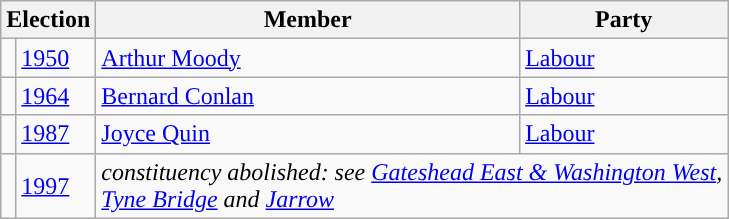<table class="wikitable">
<tr>
<th colspan="2">Election</th>
<th>Member</th>
<th>Party</th>
</tr>
<tr>
<td style="color:inherit;background-color: "></td>
<td><a href='#'>1950</a></td>
<td><a href='#'>Arthur Moody</a></td>
<td><a href='#'>Labour</a></td>
</tr>
<tr>
<td style="color:inherit;background-color: "></td>
<td><a href='#'>1964</a></td>
<td><a href='#'>Bernard Conlan</a></td>
<td><a href='#'>Labour</a></td>
</tr>
<tr>
<td style="color:inherit;background-color: "></td>
<td><a href='#'>1987</a></td>
<td><a href='#'>Joyce Quin</a></td>
<td><a href='#'>Labour</a></td>
</tr>
<tr>
<td></td>
<td><a href='#'>1997</a></td>
<td colspan="2"><em>constituency abolished: see <a href='#'>Gateshead East & Washington West</a>, <br><a href='#'>Tyne Bridge</a> and <a href='#'>Jarrow</a> </em></td>
</tr>
</table>
